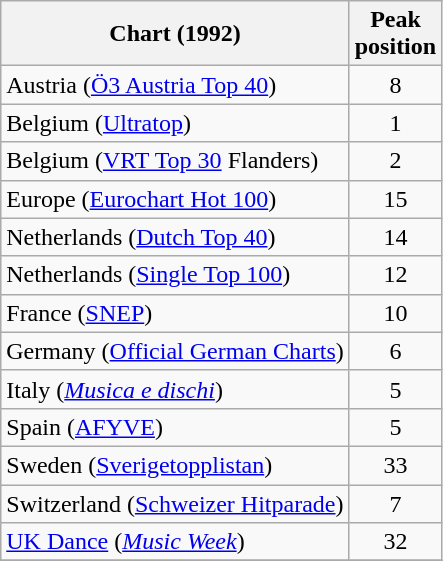<table class="wikitable sortable">
<tr>
<th>Chart (1992)</th>
<th>Peak<br>position</th>
</tr>
<tr>
<td>Austria (<a href='#'>Ö3 Austria Top 40</a>)</td>
<td align="center">8</td>
</tr>
<tr>
<td>Belgium (<a href='#'>Ultratop</a>)</td>
<td align="center">1</td>
</tr>
<tr>
<td>Belgium (<a href='#'>VRT Top 30</a> Flanders)</td>
<td align="center">2</td>
</tr>
<tr>
<td>Europe (<a href='#'>Eurochart Hot 100</a>)</td>
<td align="center">15</td>
</tr>
<tr>
<td>Netherlands (<a href='#'>Dutch Top 40</a>)</td>
<td align="center">14</td>
</tr>
<tr>
<td>Netherlands (<a href='#'>Single Top 100</a>)</td>
<td align="center">12</td>
</tr>
<tr>
<td>France (<a href='#'>SNEP</a>)</td>
<td align="center">10</td>
</tr>
<tr>
<td>Germany (<a href='#'>Official German Charts</a>)</td>
<td align="center">6</td>
</tr>
<tr>
<td>Italy (<em><a href='#'>Musica e dischi</a></em>)</td>
<td align="center">5</td>
</tr>
<tr>
<td>Spain (<a href='#'>AFYVE</a>)</td>
<td align="center">5</td>
</tr>
<tr>
<td>Sweden (<a href='#'>Sverigetopplistan</a>)</td>
<td align="center">33</td>
</tr>
<tr>
<td>Switzerland (<a href='#'>Schweizer Hitparade</a>)</td>
<td align="center">7</td>
</tr>
<tr>
<td><a href='#'>UK Dance</a> (<em><a href='#'>Music Week</a></em>)</td>
<td align="center">32</td>
</tr>
<tr>
</tr>
</table>
